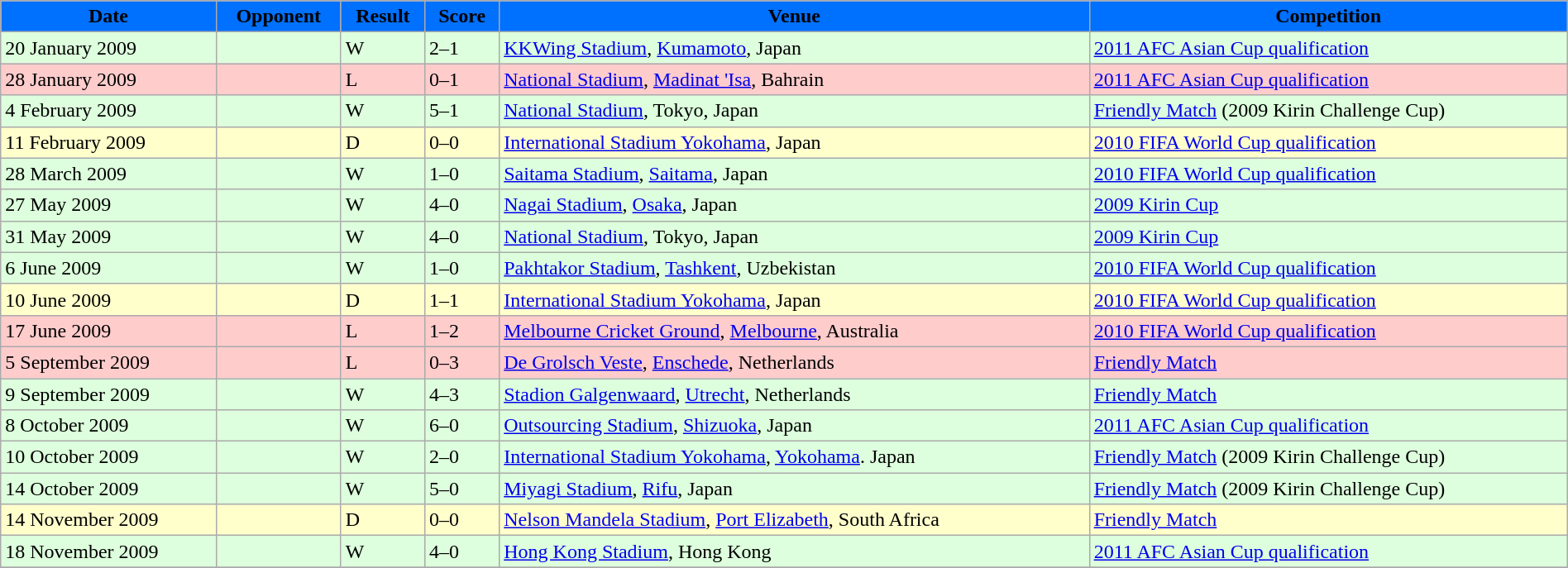<table width=100% class="wikitable">
<tr>
<th style="background:#0070FF;"><span>Date</span></th>
<th style="background:#0070FF;"><span>Opponent</span></th>
<th style="background:#0070FF;"><span>Result</span></th>
<th style="background:#0070FF;"><span>Score</span></th>
<th style="background:#0070FF;"><span>Venue</span></th>
<th style="background:#0070FF;"><span>Competition</span></th>
</tr>
<tr style="background:#dfd;">
<td>20 January 2009</td>
<td></td>
<td>W</td>
<td>2–1</td>
<td> <a href='#'>KKWing Stadium</a>, <a href='#'>Kumamoto</a>, Japan</td>
<td><a href='#'>2011 AFC Asian Cup qualification</a></td>
</tr>
<tr style="background:#fcc;">
<td>28 January 2009</td>
<td></td>
<td>L</td>
<td>0–1</td>
<td> <a href='#'>National Stadium</a>, <a href='#'>Madinat 'Isa</a>, Bahrain</td>
<td><a href='#'>2011 AFC Asian Cup qualification</a></td>
</tr>
<tr style="background:#dfd;">
<td>4 February 2009</td>
<td></td>
<td>W</td>
<td>5–1</td>
<td> <a href='#'>National Stadium</a>, Tokyo, Japan</td>
<td><a href='#'>Friendly Match</a> (2009 Kirin Challenge Cup)</td>
</tr>
<tr style="background:#ffc;">
<td>11 February 2009</td>
<td></td>
<td>D</td>
<td>0–0</td>
<td> <a href='#'>International Stadium Yokohama</a>, Japan</td>
<td><a href='#'>2010 FIFA World Cup qualification</a></td>
</tr>
<tr style="background:#dfd;">
<td>28 March 2009</td>
<td></td>
<td>W</td>
<td>1–0</td>
<td> <a href='#'>Saitama Stadium</a>, <a href='#'>Saitama</a>, Japan</td>
<td><a href='#'>2010 FIFA World Cup qualification</a></td>
</tr>
<tr style="background:#dfd;">
<td>27 May 2009</td>
<td></td>
<td>W</td>
<td>4–0</td>
<td> <a href='#'>Nagai Stadium</a>, <a href='#'>Osaka</a>, Japan</td>
<td><a href='#'>2009 Kirin Cup</a></td>
</tr>
<tr style="background:#dfd;">
<td>31 May 2009</td>
<td></td>
<td>W</td>
<td>4–0</td>
<td> <a href='#'>National Stadium</a>, Tokyo, Japan</td>
<td><a href='#'>2009 Kirin Cup</a></td>
</tr>
<tr style="background:#dfd;">
<td>6 June 2009</td>
<td></td>
<td>W</td>
<td>1–0</td>
<td> <a href='#'>Pakhtakor Stadium</a>, <a href='#'>Tashkent</a>, Uzbekistan</td>
<td><a href='#'>2010 FIFA World Cup qualification</a></td>
</tr>
<tr style="background:#ffc;">
<td>10 June 2009</td>
<td></td>
<td>D</td>
<td>1–1</td>
<td> <a href='#'>International Stadium Yokohama</a>, Japan</td>
<td><a href='#'>2010 FIFA World Cup qualification</a></td>
</tr>
<tr style="background:#fcc;">
<td>17 June 2009</td>
<td></td>
<td>L</td>
<td>1–2</td>
<td> <a href='#'>Melbourne Cricket Ground</a>, <a href='#'>Melbourne</a>, Australia</td>
<td><a href='#'>2010 FIFA World Cup qualification</a></td>
</tr>
<tr style="background:#fcc;">
<td>5 September 2009</td>
<td></td>
<td>L</td>
<td>0–3</td>
<td> <a href='#'>De Grolsch Veste</a>, <a href='#'>Enschede</a>, Netherlands</td>
<td><a href='#'>Friendly Match</a></td>
</tr>
<tr style="background:#dfd;">
<td>9 September 2009</td>
<td></td>
<td>W</td>
<td>4–3</td>
<td> <a href='#'>Stadion Galgenwaard</a>, <a href='#'>Utrecht</a>, Netherlands</td>
<td><a href='#'>Friendly Match</a></td>
</tr>
<tr style="background:#dfd;">
<td>8 October 2009</td>
<td></td>
<td>W</td>
<td>6–0</td>
<td> <a href='#'>Outsourcing Stadium</a>, <a href='#'>Shizuoka</a>, Japan</td>
<td><a href='#'>2011 AFC Asian Cup qualification</a></td>
</tr>
<tr style="background:#dfd;">
<td>10 October 2009</td>
<td></td>
<td>W</td>
<td>2–0</td>
<td> <a href='#'>International Stadium Yokohama</a>, <a href='#'>Yokohama</a>. Japan</td>
<td><a href='#'>Friendly Match</a> (2009 Kirin Challenge Cup)</td>
</tr>
<tr style="background:#dfd;">
<td>14 October 2009</td>
<td></td>
<td>W</td>
<td>5–0</td>
<td> <a href='#'>Miyagi Stadium</a>, <a href='#'>Rifu</a>, Japan</td>
<td><a href='#'>Friendly Match</a> (2009 Kirin Challenge Cup)</td>
</tr>
<tr style="background:#ffc;">
<td>14 November 2009</td>
<td></td>
<td>D</td>
<td>0–0</td>
<td> <a href='#'>Nelson Mandela Stadium</a>, <a href='#'>Port Elizabeth</a>, South Africa</td>
<td><a href='#'>Friendly Match</a></td>
</tr>
<tr style="background:#dfd;">
<td>18 November 2009</td>
<td></td>
<td>W</td>
<td>4–0</td>
<td> <a href='#'>Hong Kong Stadium</a>, Hong Kong</td>
<td><a href='#'>2011 AFC Asian Cup qualification</a></td>
</tr>
<tr>
</tr>
</table>
